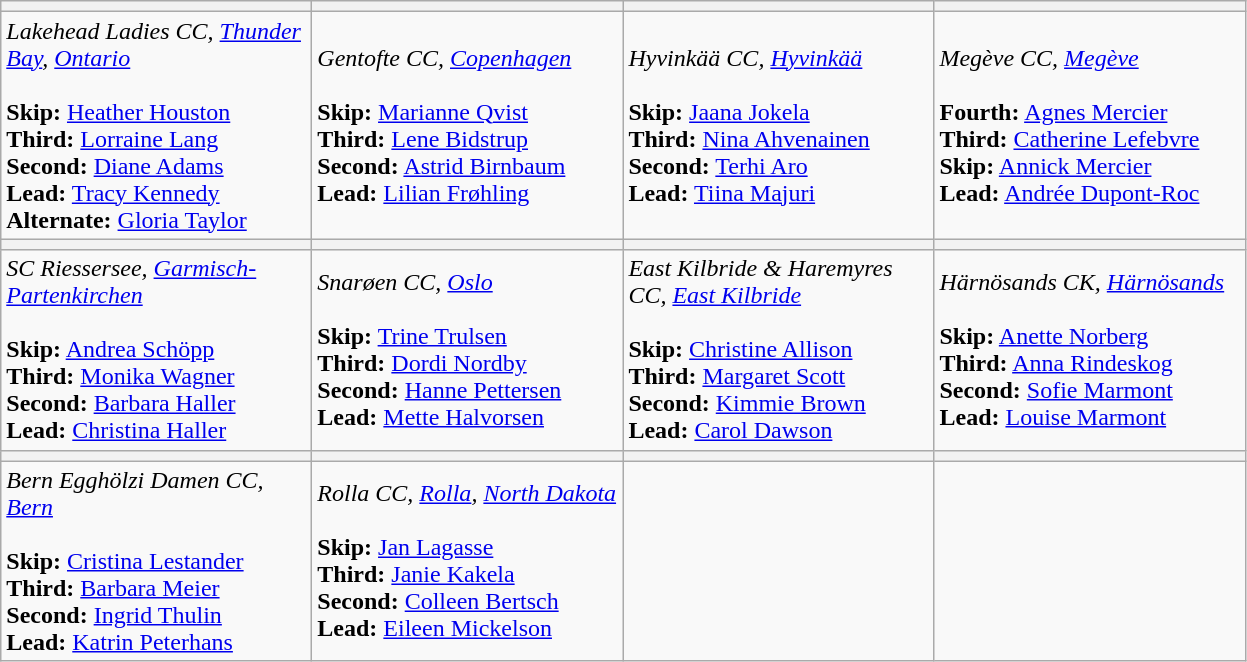<table class="wikitable">
<tr>
<th bgcolor="#efefef" width="200"></th>
<th bgcolor="#efefef" width="200"></th>
<th bgcolor="#efefef" width="200"></th>
<th bgcolor="#efefef" width="200"></th>
</tr>
<tr>
<td><em>Lakehead Ladies CC, <a href='#'>Thunder Bay</a>, <a href='#'>Ontario</a></em> <br><br><strong>Skip:</strong> <a href='#'>Heather Houston</a> <br>
<strong>Third:</strong> <a href='#'>Lorraine Lang</a> <br>
<strong>Second:</strong> <a href='#'>Diane Adams</a> <br>
<strong>Lead:</strong> <a href='#'>Tracy Kennedy</a> <br>
<strong>Alternate:</strong> <a href='#'>Gloria Taylor</a></td>
<td><em>Gentofte CC, <a href='#'>Copenhagen</a></em><br><br><strong>Skip:</strong> <a href='#'>Marianne Qvist</a> <br>
<strong>Third:</strong> <a href='#'>Lene Bidstrup</a> <br>
<strong>Second:</strong> <a href='#'>Astrid Birnbaum</a> <br>
<strong>Lead:</strong> <a href='#'>Lilian Frøhling</a></td>
<td><em>Hyvinkää CC, <a href='#'>Hyvinkää</a></em> <br><br><strong>Skip:</strong> <a href='#'>Jaana Jokela</a> <br>
<strong>Third:</strong> <a href='#'>Nina Ahvenainen</a> <br>
<strong>Second:</strong> <a href='#'>Terhi Aro</a> <br>
<strong>Lead:</strong> <a href='#'>Tiina Majuri</a></td>
<td><em>Megève CC, <a href='#'>Megève</a></em> <br><br><strong>Fourth:</strong> <a href='#'>Agnes Mercier</a> <br>
<strong>Third:</strong> <a href='#'>Catherine Lefebvre</a> <br>
<strong>Skip:</strong> <a href='#'>Annick Mercier</a> <br>
<strong>Lead:</strong> <a href='#'>Andrée Dupont-Roc</a></td>
</tr>
<tr>
<th bgcolor="#efefef" width="200"></th>
<th bgcolor="#efefef" width="200"></th>
<th bgcolor="#efefef" width="200"></th>
<th bgcolor="#efefef" width="200"></th>
</tr>
<tr>
<td><em>SC Riessersee, <a href='#'>Garmisch-Partenkirchen</a></em> <br><br><strong>Skip:</strong> <a href='#'>Andrea Schöpp</a> <br>
<strong>Third:</strong> <a href='#'>Monika Wagner</a> <br>
<strong>Second:</strong> <a href='#'>Barbara Haller</a> <br>
<strong>Lead:</strong> <a href='#'>Christina Haller</a> <br></td>
<td><em>Snarøen CC, <a href='#'>Oslo</a></em> <br><br><strong>Skip:</strong> <a href='#'>Trine Trulsen</a> <br>
<strong>Third:</strong> <a href='#'>Dordi Nordby</a> <br>
<strong>Second:</strong> <a href='#'>Hanne Pettersen</a> <br>
<strong>Lead:</strong> <a href='#'>Mette Halvorsen</a> <br></td>
<td><em>East Kilbride & Haremyres CC, <a href='#'>East Kilbride</a></em><br><br><strong>Skip:</strong> <a href='#'>Christine Allison</a> <br>
<strong>Third:</strong> <a href='#'>Margaret Scott</a> <br>
<strong>Second:</strong> <a href='#'>Kimmie Brown</a> <br>
<strong>Lead:</strong> <a href='#'>Carol Dawson</a> <br></td>
<td><em>Härnösands CK, <a href='#'>Härnösands</a></em> <br><br><strong>Skip:</strong> <a href='#'>Anette Norberg</a> <br>
<strong>Third:</strong> <a href='#'>Anna Rindeskog</a> <br>
<strong>Second:</strong> <a href='#'>Sofie Marmont</a> <br>
<strong>Lead:</strong> <a href='#'>Louise Marmont</a> <br></td>
</tr>
<tr>
<th bgcolor="#efefef" width="200"></th>
<th bgcolor="#efefef" width="200"></th>
<th bgcolor="#efefef" width="200"></th>
<th bgcolor="#efefef" width="200"></th>
</tr>
<tr>
<td><em>Bern Egghölzi Damen CC, <a href='#'>Bern</a></em> <br><br><strong>Skip:</strong> <a href='#'>Cristina Lestander</a> <br>
<strong>Third:</strong> <a href='#'>Barbara Meier</a> <br>
<strong>Second:</strong> <a href='#'>Ingrid Thulin</a> <br>
<strong>Lead:</strong> <a href='#'>Katrin Peterhans</a> <br></td>
<td><em> Rolla CC, <a href='#'>Rolla</a>, <a href='#'>North Dakota</a></em> <br><br><strong>Skip:</strong> <a href='#'>Jan Lagasse</a> <br>
<strong>Third:</strong> <a href='#'>Janie Kakela</a> <br>
<strong>Second:</strong> <a href='#'>Colleen Bertsch</a> <br>
<strong>Lead:</strong> <a href='#'>Eileen Mickelson</a></td>
<td></td>
<td></td>
</tr>
</table>
